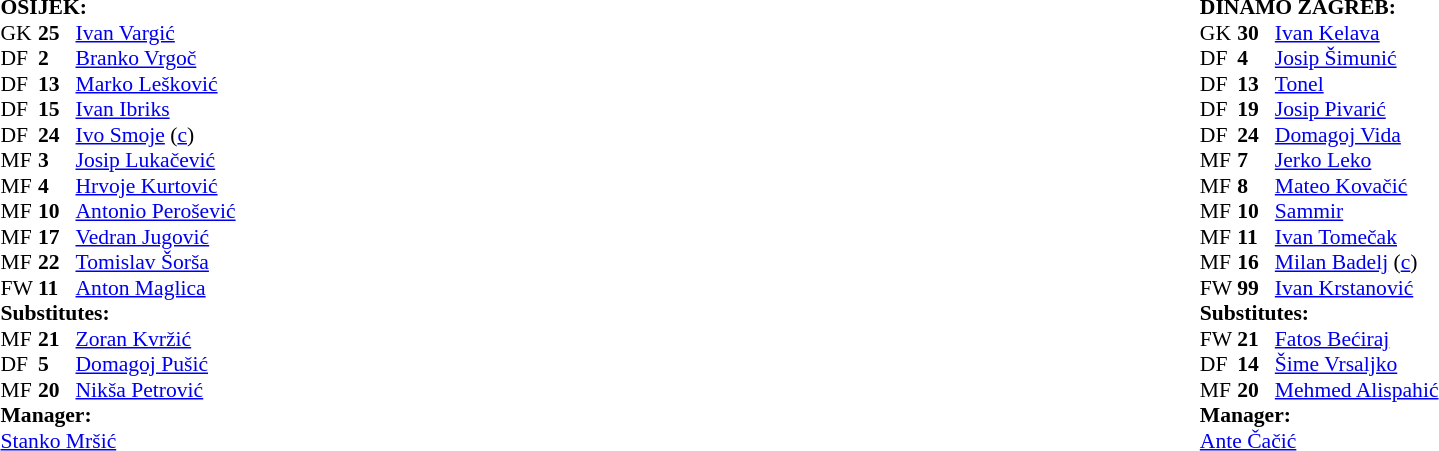<table width="100%">
<tr>
<td valign="top" width="40%"><br><table style="font-size: 90%" cellspacing="0" cellpadding="0">
<tr>
<td colspan="4"><strong>OSIJEK:</strong></td>
</tr>
<tr>
<th width="25"></th>
<th width="25"></th>
<th width="135"></th>
<th width="35"></th>
</tr>
<tr>
<td>GK</td>
<td><strong>25</strong></td>
<td> <a href='#'>Ivan Vargić</a></td>
</tr>
<tr>
<td>DF</td>
<td><strong>2</strong></td>
<td> <a href='#'>Branko Vrgoč</a></td>
</tr>
<tr>
<td>DF</td>
<td><strong>13</strong></td>
<td> <a href='#'>Marko Lešković</a></td>
</tr>
<tr>
<td>DF</td>
<td><strong>15</strong></td>
<td> <a href='#'>Ivan Ibriks</a></td>
</tr>
<tr>
<td>DF</td>
<td><strong>24</strong></td>
<td> <a href='#'>Ivo Smoje</a> (<a href='#'>c</a>)</td>
<td></td>
</tr>
<tr>
<td>MF</td>
<td><strong>3</strong></td>
<td> <a href='#'>Josip Lukačević</a></td>
</tr>
<tr>
<td>MF</td>
<td><strong>4</strong></td>
<td> <a href='#'>Hrvoje Kurtović</a></td>
</tr>
<tr>
<td>MF</td>
<td><strong>10</strong></td>
<td> <a href='#'>Antonio Perošević</a></td>
<td></td>
<td></td>
</tr>
<tr>
<td>MF</td>
<td><strong>17</strong></td>
<td> <a href='#'>Vedran Jugović</a></td>
<td></td>
<td></td>
</tr>
<tr>
<td>MF</td>
<td><strong>22</strong></td>
<td> <a href='#'>Tomislav Šorša</a></td>
</tr>
<tr>
<td>FW</td>
<td><strong>11</strong></td>
<td> <a href='#'>Anton Maglica</a></td>
<td></td>
<td></td>
</tr>
<tr>
<td colspan=3><strong>Substitutes:</strong></td>
</tr>
<tr>
<td>MF</td>
<td><strong>21</strong></td>
<td> <a href='#'>Zoran Kvržić</a></td>
<td></td>
<td></td>
</tr>
<tr>
<td>DF</td>
<td><strong>5</strong></td>
<td> <a href='#'>Domagoj Pušić</a></td>
<td></td>
<td></td>
</tr>
<tr>
<td>MF</td>
<td><strong>20</strong></td>
<td> <a href='#'>Nikša Petrović</a></td>
<td></td>
<td></td>
</tr>
<tr>
<td colspan=3><strong>Manager:</strong></td>
</tr>
<tr>
<td colspan="3"> <a href='#'>Stanko Mršić</a></td>
</tr>
</table>
</td>
<td valign="top" width="50%"><br><table style="font-size: 90%" cellspacing="0" cellpadding="0" align="center">
<tr>
<td colspan="4"><strong>DINAMO ZAGREB:</strong></td>
</tr>
<tr>
<th width="25"></th>
<th width="25"></th>
<th width="135"></th>
<th width="35"></th>
</tr>
<tr>
<td>GK</td>
<td><strong>30</strong></td>
<td> <a href='#'>Ivan Kelava</a></td>
</tr>
<tr>
<td>DF</td>
<td><strong>4</strong></td>
<td> <a href='#'>Josip Šimunić</a></td>
<td></td>
<td></td>
</tr>
<tr>
<td>DF</td>
<td><strong>13</strong></td>
<td> <a href='#'>Tonel</a></td>
</tr>
<tr>
<td>DF</td>
<td><strong>19</strong></td>
<td> <a href='#'>Josip Pivarić</a></td>
<td></td>
</tr>
<tr>
<td>DF</td>
<td><strong>24</strong></td>
<td> <a href='#'>Domagoj Vida</a></td>
</tr>
<tr>
<td>MF</td>
<td><strong>7</strong></td>
<td> <a href='#'>Jerko Leko</a></td>
</tr>
<tr>
<td>MF</td>
<td><strong>8</strong></td>
<td> <a href='#'>Mateo Kovačić</a></td>
</tr>
<tr>
<td>MF</td>
<td><strong>10</strong></td>
<td> <a href='#'>Sammir</a></td>
<td></td>
<td></td>
</tr>
<tr>
<td>MF</td>
<td><strong>11</strong></td>
<td> <a href='#'>Ivan Tomečak</a></td>
</tr>
<tr>
<td>MF</td>
<td><strong>16</strong></td>
<td> <a href='#'>Milan Badelj</a> (<a href='#'>c</a>)</td>
</tr>
<tr>
<td>FW</td>
<td><strong>99</strong></td>
<td> <a href='#'>Ivan Krstanović</a></td>
<td></td>
<td></td>
</tr>
<tr>
<td colspan=3><strong>Substitutes:</strong></td>
</tr>
<tr>
<td>FW</td>
<td><strong>21</strong></td>
<td> <a href='#'>Fatos Bećiraj</a></td>
<td></td>
<td></td>
</tr>
<tr>
<td>DF</td>
<td><strong>14</strong></td>
<td> <a href='#'>Šime Vrsaljko</a></td>
<td></td>
<td></td>
</tr>
<tr>
<td>MF</td>
<td><strong>20</strong></td>
<td> <a href='#'>Mehmed Alispahić</a></td>
<td></td>
<td></td>
</tr>
<tr>
<td colspan=3><strong>Manager:</strong></td>
</tr>
<tr>
<td colspan="3"> <a href='#'>Ante Čačić</a></td>
</tr>
</table>
</td>
</tr>
</table>
